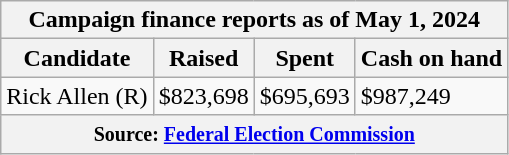<table class="wikitable sortable">
<tr>
<th colspan=4>Campaign finance reports as of May 1, 2024</th>
</tr>
<tr style="text-align:center;">
<th>Candidate</th>
<th>Raised</th>
<th>Spent</th>
<th>Cash on hand</th>
</tr>
<tr>
<td>Rick Allen (R)</td>
<td>$823,698</td>
<td>$695,693</td>
<td>$987,249</td>
</tr>
<tr>
<th colspan="4"><small>Source: <a href='#'>Federal Election Commission</a></small></th>
</tr>
</table>
